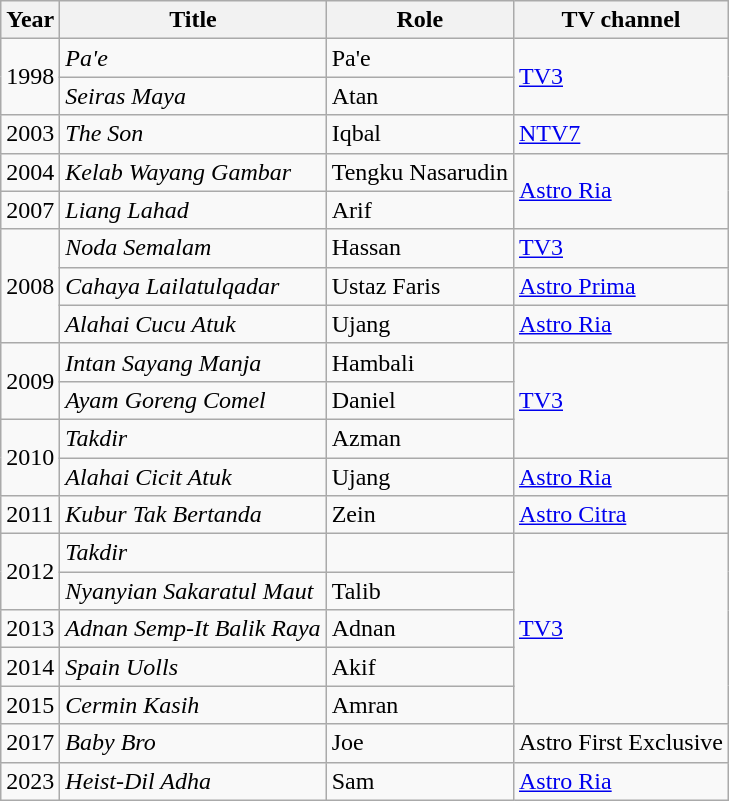<table class="wikitable">
<tr>
<th>Year</th>
<th>Title</th>
<th>Role</th>
<th>TV channel</th>
</tr>
<tr>
<td rowspan="2">1998</td>
<td><em>Pa'e</em></td>
<td>Pa'e</td>
<td rowspan="2"><a href='#'>TV3</a></td>
</tr>
<tr>
<td><em>Seiras Maya</em></td>
<td>Atan</td>
</tr>
<tr>
<td>2003</td>
<td><em>The Son</em></td>
<td>Iqbal</td>
<td><a href='#'>NTV7</a></td>
</tr>
<tr>
<td>2004</td>
<td><em>Kelab Wayang Gambar</em></td>
<td>Tengku Nasarudin</td>
<td rowspan="2"><a href='#'>Astro Ria</a></td>
</tr>
<tr>
<td>2007</td>
<td><em>Liang Lahad</em></td>
<td>Arif</td>
</tr>
<tr>
<td rowspan="3">2008</td>
<td><em>Noda Semalam</em></td>
<td>Hassan</td>
<td><a href='#'>TV3</a></td>
</tr>
<tr>
<td><em>Cahaya Lailatulqadar</em></td>
<td>Ustaz Faris</td>
<td><a href='#'>Astro Prima</a></td>
</tr>
<tr>
<td><em>Alahai Cucu Atuk</em></td>
<td>Ujang</td>
<td><a href='#'>Astro Ria</a></td>
</tr>
<tr>
<td rowspan="2">2009</td>
<td><em>Intan Sayang Manja</em></td>
<td>Hambali</td>
<td rowspan="3"><a href='#'>TV3</a></td>
</tr>
<tr>
<td><em>Ayam Goreng Comel</em></td>
<td>Daniel</td>
</tr>
<tr>
<td rowspan="2">2010</td>
<td><em>Takdir</em></td>
<td>Azman</td>
</tr>
<tr>
<td><em>Alahai Cicit Atuk</em></td>
<td>Ujang</td>
<td><a href='#'>Astro Ria</a></td>
</tr>
<tr>
<td>2011</td>
<td><em>Kubur Tak Bertanda</em></td>
<td>Zein</td>
<td><a href='#'>Astro Citra</a></td>
</tr>
<tr>
<td rowspan="2">2012</td>
<td><em>Takdir</em></td>
<td></td>
<td rowspan="5"><a href='#'>TV3</a></td>
</tr>
<tr>
<td><em>Nyanyian Sakaratul Maut</em></td>
<td>Talib</td>
</tr>
<tr>
<td>2013</td>
<td><em>Adnan Semp-It Balik Raya</em></td>
<td>Adnan</td>
</tr>
<tr>
<td>2014</td>
<td><em>Spain Uolls</em></td>
<td>Akif</td>
</tr>
<tr>
<td>2015</td>
<td><em>Cermin Kasih</em></td>
<td>Amran</td>
</tr>
<tr>
<td>2017</td>
<td><em>Baby Bro</em></td>
<td>Joe</td>
<td>Astro First Exclusive</td>
</tr>
<tr>
<td>2023</td>
<td><em>Heist-Dil Adha</em></td>
<td>Sam</td>
<td><a href='#'>Astro Ria</a></td>
</tr>
</table>
